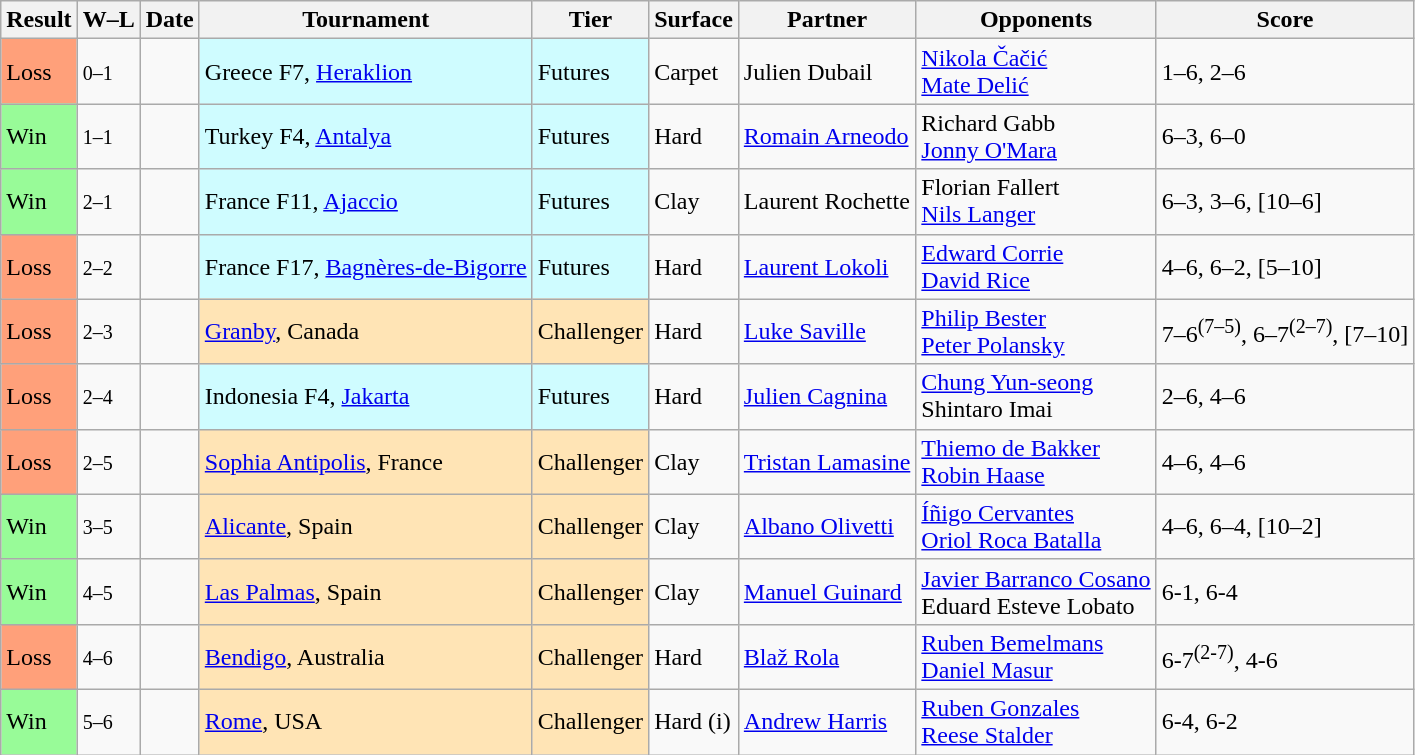<table class="sortable wikitable">
<tr>
<th>Result</th>
<th class="unsortable">W–L</th>
<th>Date</th>
<th>Tournament</th>
<th>Tier</th>
<th>Surface</th>
<th>Partner</th>
<th>Opponents</th>
<th class="unsortable">Score</th>
</tr>
<tr>
<td bgcolor=FFA07A>Loss</td>
<td><small>0–1</small></td>
<td></td>
<td style="background:#cffcff;">Greece F7, <a href='#'>Heraklion</a></td>
<td style="background:#cffcff;">Futures</td>
<td>Carpet</td>
<td> Julien Dubail</td>
<td> <a href='#'>Nikola Čačić</a><br> <a href='#'>Mate Delić</a></td>
<td>1–6, 2–6</td>
</tr>
<tr>
<td bgcolor=98FB98>Win</td>
<td><small>1–1</small></td>
<td></td>
<td style="background:#cffcff;">Turkey F4, <a href='#'>Antalya</a></td>
<td style="background:#cffcff;">Futures</td>
<td>Hard</td>
<td> <a href='#'>Romain Arneodo</a></td>
<td> Richard Gabb<br> <a href='#'>Jonny O'Mara</a></td>
<td>6–3, 6–0</td>
</tr>
<tr>
<td bgcolor=98FB98>Win</td>
<td><small>2–1</small></td>
<td></td>
<td style="background:#cffcff;">France F11, <a href='#'>Ajaccio</a></td>
<td style="background:#cffcff;">Futures</td>
<td>Clay</td>
<td> Laurent Rochette</td>
<td> Florian Fallert<br> <a href='#'>Nils Langer</a></td>
<td>6–3, 3–6, [10–6]</td>
</tr>
<tr>
<td bgcolor=FFA07A>Loss</td>
<td><small>2–2</small></td>
<td></td>
<td style="background:#cffcff;">France F17, <a href='#'>Bagnères-de-Bigorre</a></td>
<td style="background:#cffcff;">Futures</td>
<td>Hard</td>
<td> <a href='#'>Laurent Lokoli</a></td>
<td> <a href='#'>Edward Corrie</a><br> <a href='#'>David Rice</a></td>
<td>4–6, 6–2, [5–10]</td>
</tr>
<tr>
<td bgcolor=FFA07A>Loss</td>
<td><small>2–3</small></td>
<td><a href='#'></a></td>
<td style="background:moccasin;"><a href='#'>Granby</a>, Canada</td>
<td style="background:moccasin;">Challenger</td>
<td>Hard</td>
<td> <a href='#'>Luke Saville</a></td>
<td> <a href='#'>Philip Bester</a><br> <a href='#'>Peter Polansky</a></td>
<td>7–6<sup>(7–5)</sup>, 6–7<sup>(2–7)</sup>, [7–10]</td>
</tr>
<tr>
<td bgcolor=FFA07A>Loss</td>
<td><small>2–4</small></td>
<td></td>
<td style="background:#cffcff;">Indonesia F4, <a href='#'>Jakarta</a></td>
<td style="background:#cffcff;">Futures</td>
<td>Hard</td>
<td> <a href='#'>Julien Cagnina</a></td>
<td> <a href='#'>Chung Yun-seong</a><br> Shintaro Imai</td>
<td>2–6, 4–6</td>
</tr>
<tr>
<td bgcolor=FFA07A>Loss</td>
<td><small>2–5</small></td>
<td><a href='#'></a></td>
<td style="background:moccasin;"><a href='#'>Sophia Antipolis</a>, France</td>
<td style="background:moccasin;">Challenger</td>
<td>Clay</td>
<td> <a href='#'>Tristan Lamasine</a></td>
<td> <a href='#'>Thiemo de Bakker</a><br> <a href='#'>Robin Haase</a></td>
<td>4–6, 4–6</td>
</tr>
<tr>
<td bgcolor=98FB98>Win</td>
<td><small>3–5</small></td>
<td><a href='#'></a></td>
<td style="background:moccasin;"><a href='#'>Alicante</a>, Spain</td>
<td style="background:moccasin;">Challenger</td>
<td>Clay</td>
<td> <a href='#'>Albano Olivetti</a></td>
<td> <a href='#'>Íñigo Cervantes</a><br> <a href='#'>Oriol Roca Batalla</a></td>
<td>4–6, 6–4, [10–2]</td>
</tr>
<tr>
<td bgcolor=98FB98>Win</td>
<td><small>4–5</small></td>
<td><a href='#'></a></td>
<td style="background:moccasin;"><a href='#'>Las Palmas</a>, Spain</td>
<td style="background:moccasin;">Challenger</td>
<td>Clay</td>
<td> <a href='#'>Manuel Guinard</a></td>
<td> <a href='#'>Javier Barranco Cosano</a><br> Eduard Esteve Lobato</td>
<td>6-1, 6-4</td>
</tr>
<tr>
<td bgcolor=FFA07A>Loss</td>
<td><small>4–6</small></td>
<td><a href='#'></a></td>
<td style="background:moccasin;"><a href='#'>Bendigo</a>, Australia</td>
<td style="background:moccasin;">Challenger</td>
<td>Hard</td>
<td> <a href='#'>Blaž Rola</a></td>
<td> <a href='#'>Ruben Bemelmans</a><br> <a href='#'>Daniel Masur</a></td>
<td>6-7<sup>(2-7)</sup>, 4-6</td>
</tr>
<tr>
<td bgcolor=98FB98>Win</td>
<td><small>5–6</small></td>
<td><a href='#'></a></td>
<td style="background:moccasin;"><a href='#'>Rome</a>, USA</td>
<td style="background:moccasin;">Challenger</td>
<td>Hard (i)</td>
<td> <a href='#'>Andrew Harris</a></td>
<td> <a href='#'>Ruben Gonzales</a><br> <a href='#'>Reese Stalder</a></td>
<td>6-4, 6-2</td>
</tr>
</table>
